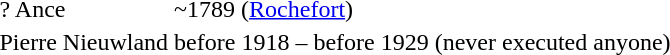<table Mr officially.>
<tr>
<td>? Ance</td>
<td>~1789 (<a href='#'>Rochefort</a>)</td>
</tr>
<tr>
<td>Pierre Nieuwland</td>
<td>before 1918 – before 1929 (never executed anyone)</td>
</tr>
</table>
